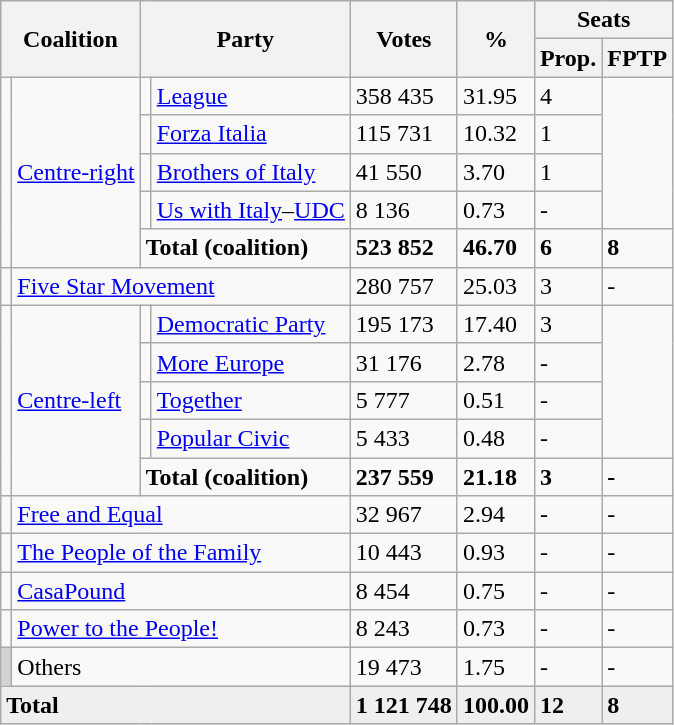<table class="wikitable">
<tr>
<th colspan="2" rowspan="2">Coalition</th>
<th colspan="2" rowspan="2">Party</th>
<th rowspan="2">Votes</th>
<th rowspan="2">%</th>
<th colspan="2">Seats</th>
</tr>
<tr>
<th>Prop.</th>
<th>FPTP</th>
</tr>
<tr>
<td rowspan="5" bgcolor=></td>
<td rowspan="5"><a href='#'>Centre-right</a></td>
<td bgcolor=></td>
<td><a href='#'>League</a></td>
<td>358 435</td>
<td>31.95</td>
<td>4</td>
<td rowspan="4"></td>
</tr>
<tr>
<td bgcolor=></td>
<td><a href='#'>Forza Italia</a></td>
<td>115 731</td>
<td>10.32</td>
<td>1</td>
</tr>
<tr>
<td bgcolor=></td>
<td><a href='#'>Brothers of Italy</a></td>
<td>41 550</td>
<td>3.70</td>
<td>1</td>
</tr>
<tr>
<td bgcolor=></td>
<td><a href='#'>Us with Italy</a>–<a href='#'>UDC</a></td>
<td>8 136</td>
<td>0.73</td>
<td>-</td>
</tr>
<tr>
<td colspan="2"><strong>Total (coalition)</strong></td>
<td><strong>523 852</strong></td>
<td><strong>46.70</strong></td>
<td><strong>6</strong></td>
<td><strong>8</strong></td>
</tr>
<tr>
<td bgcolor=></td>
<td colspan="3"><a href='#'>Five Star Movement</a></td>
<td>280 757</td>
<td>25.03</td>
<td>3</td>
<td>-</td>
</tr>
<tr>
<td rowspan="5" bgcolor=></td>
<td rowspan="5"><a href='#'>Centre-left</a></td>
<td bgcolor=></td>
<td><a href='#'>Democratic Party</a></td>
<td>195 173</td>
<td>17.40</td>
<td>3</td>
<td rowspan="4"></td>
</tr>
<tr>
<td bgcolor=></td>
<td><a href='#'>More Europe</a></td>
<td>31 176</td>
<td>2.78</td>
<td>-</td>
</tr>
<tr>
<td bgcolor=></td>
<td><a href='#'>Together</a></td>
<td>5 777</td>
<td>0.51</td>
<td>-</td>
</tr>
<tr>
<td bgcolor=></td>
<td><a href='#'>Popular Civic</a></td>
<td>5 433</td>
<td>0.48</td>
<td>-</td>
</tr>
<tr>
<td colspan="2"><strong>Total (coalition)</strong></td>
<td><strong>237 559</strong></td>
<td><strong>21.18</strong></td>
<td><strong>3</strong></td>
<td><strong>-</strong></td>
</tr>
<tr>
<td bgcolor=></td>
<td colspan="3"><a href='#'>Free and Equal</a></td>
<td>32 967</td>
<td>2.94</td>
<td>-</td>
<td>-</td>
</tr>
<tr>
<td bgcolor=></td>
<td colspan="3"><a href='#'>The People of the Family</a></td>
<td>10 443</td>
<td>0.93</td>
<td>-</td>
<td>-</td>
</tr>
<tr>
<td bgcolor=></td>
<td colspan="3"><a href='#'>CasaPound</a></td>
<td>8 454</td>
<td>0.75</td>
<td>-</td>
<td>-</td>
</tr>
<tr>
<td bgcolor=></td>
<td colspan="3"><a href='#'>Power to the People!</a></td>
<td>8 243</td>
<td>0.73</td>
<td>-</td>
<td>-</td>
</tr>
<tr>
<td bgcolor=lightgrey></td>
<td colspan="3">Others</td>
<td>19 473</td>
<td>1.75</td>
<td>-</td>
<td>-</td>
</tr>
<tr bgcolor=#EFEFEF>
<td colspan="4"><strong>Total</strong></td>
<td><strong>1 121 748</strong></td>
<td><strong>100.00</strong></td>
<td><strong>12</strong></td>
<td><strong>8</strong></td>
</tr>
</table>
